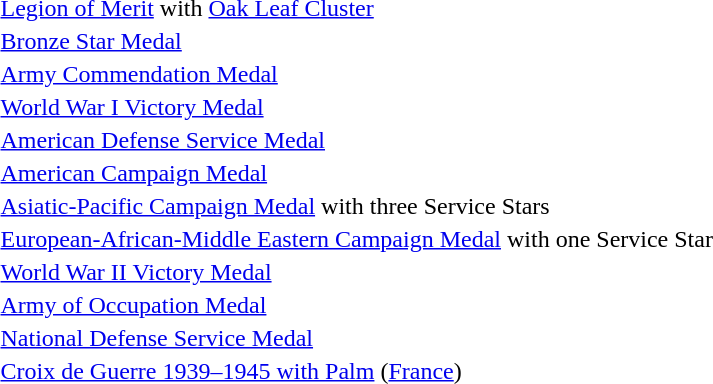<table>
<tr>
<td></td>
<td><a href='#'>Legion of Merit</a> with <a href='#'>Oak Leaf Cluster</a></td>
</tr>
<tr>
<td></td>
<td><a href='#'>Bronze Star Medal</a></td>
</tr>
<tr>
<td></td>
<td><a href='#'>Army Commendation Medal</a></td>
</tr>
<tr>
<td></td>
<td><a href='#'>World War I Victory Medal</a></td>
</tr>
<tr>
<td></td>
<td><a href='#'>American Defense Service Medal</a></td>
</tr>
<tr>
<td></td>
<td><a href='#'>American Campaign Medal</a></td>
</tr>
<tr>
<td></td>
<td><a href='#'>Asiatic-Pacific Campaign Medal</a> with three Service Stars</td>
</tr>
<tr>
<td></td>
<td><a href='#'>European-African-Middle Eastern Campaign Medal</a> with one Service Star</td>
</tr>
<tr>
<td></td>
<td><a href='#'>World War II Victory Medal</a></td>
</tr>
<tr>
<td></td>
<td><a href='#'>Army of Occupation Medal</a></td>
</tr>
<tr>
<td></td>
<td><a href='#'>National Defense Service Medal</a></td>
</tr>
<tr>
<td></td>
<td><a href='#'>Croix de Guerre 1939–1945 with Palm</a> (<a href='#'>France</a>)</td>
</tr>
</table>
